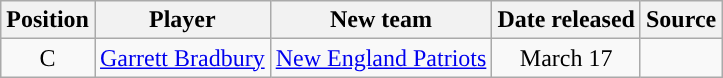<table class="wikitable" style="text-align:center">
<tr>
<th>Position</th>
<th>Player</th>
<th>New team</th>
<th>Date released</th>
<th>Source</th>
</tr>
<tr>
<td>C</td>
<td><a href='#'>Garrett Bradbury</a></td>
<td><a href='#'>New England Patriots</a></td>
<td>March 17</td>
<td></td>
</tr>
</table>
